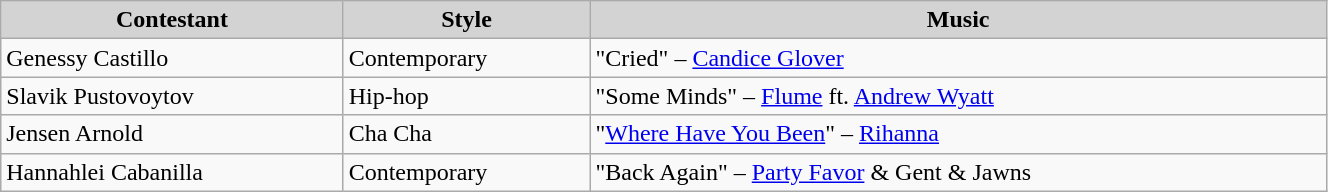<table class="wikitable" style="width:70%;">
<tr style="background:lightgrey; text-align:center;">
<td><strong>Contestant</strong></td>
<td><strong>Style</strong></td>
<td><strong>Music</strong></td>
</tr>
<tr>
<td>Genessy Castillo</td>
<td>Contemporary</td>
<td>"Cried" – <a href='#'>Candice Glover</a></td>
</tr>
<tr>
<td>Slavik Pustovoytov</td>
<td>Hip-hop</td>
<td>"Some Minds" – <a href='#'>Flume</a> ft. <a href='#'>Andrew Wyatt</a></td>
</tr>
<tr>
<td>Jensen Arnold</td>
<td>Cha Cha</td>
<td>"<a href='#'>Where Have You Been</a>" – <a href='#'>Rihanna</a></td>
</tr>
<tr>
<td>Hannahlei Cabanilla</td>
<td>Contemporary</td>
<td>"Back Again" – <a href='#'>Party Favor</a> & Gent & Jawns</td>
</tr>
</table>
